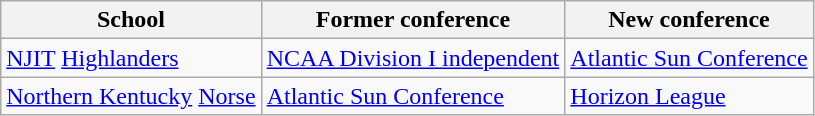<table class="wikitable sortable">
<tr>
<th>School</th>
<th>Former conference</th>
<th>New conference</th>
</tr>
<tr>
<td><a href='#'>NJIT</a>  <a href='#'>Highlanders</a></td>
<td><a href='#'>NCAA Division I independent</a></td>
<td><a href='#'>Atlantic Sun Conference</a></td>
</tr>
<tr>
<td><a href='#'>Northern Kentucky</a> <a href='#'>Norse</a></td>
<td><a href='#'>Atlantic Sun Conference</a></td>
<td><a href='#'>Horizon League</a></td>
</tr>
</table>
